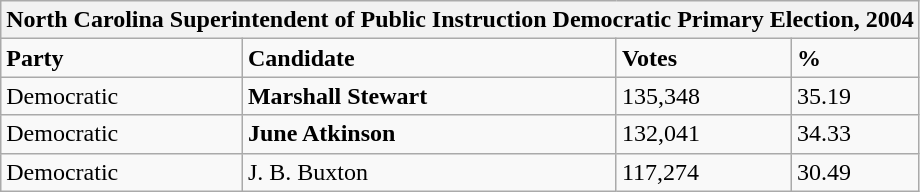<table class="wikitable">
<tr>
<th colspan="4">North Carolina Superintendent of Public Instruction Democratic Primary Election, 2004</th>
</tr>
<tr>
<td><strong>Party</strong></td>
<td><strong>Candidate</strong></td>
<td><strong>Votes</strong></td>
<td><strong>%</strong></td>
</tr>
<tr>
<td>Democratic</td>
<td><strong>Marshall Stewart</strong></td>
<td>135,348</td>
<td>35.19</td>
</tr>
<tr>
<td>Democratic</td>
<td><strong>June Atkinson</strong></td>
<td>132,041</td>
<td>34.33</td>
</tr>
<tr>
<td>Democratic</td>
<td>J. B. Buxton</td>
<td>117,274</td>
<td>30.49</td>
</tr>
</table>
